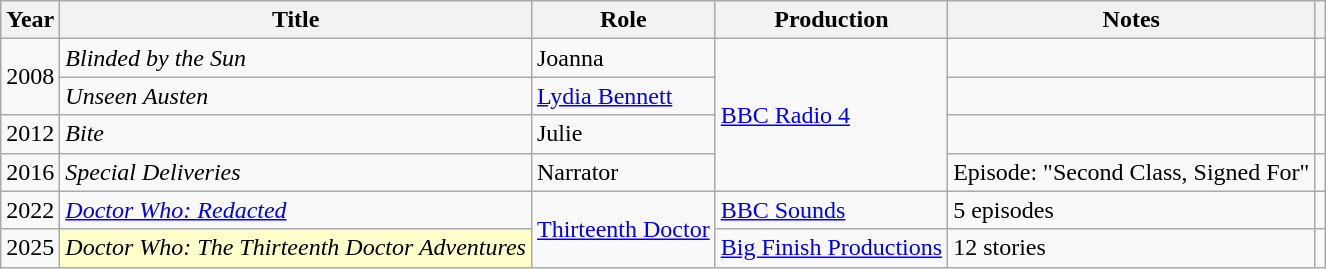<table class="wikitable sortable">
<tr>
<th>Year</th>
<th>Title</th>
<th>Role</th>
<th>Production</th>
<th class="unsortable">Notes</th>
<th class="unsortable"></th>
</tr>
<tr>
<td rowspan=2>2008</td>
<td><em>Blinded by the Sun</em></td>
<td>Joanna</td>
<td rowspan="4"><a href='#'>BBC Radio 4</a></td>
<td></td>
<td style = "text-align: center;"></td>
</tr>
<tr>
<td><em>Unseen Austen</em></td>
<td><a href='#'>Lydia Bennett</a></td>
<td></td>
<td style = "text-align: center;"></td>
</tr>
<tr>
<td>2012</td>
<td><em>Bite</em></td>
<td>Julie</td>
<td></td>
<td style = "text-align: center;"></td>
</tr>
<tr>
<td>2016</td>
<td><em>Special Deliveries</em></td>
<td>Narrator</td>
<td>Episode: "Second Class, Signed For"</td>
<td style="text-align: center;"></td>
</tr>
<tr>
<td>2022</td>
<td><em><a href='#'>Doctor Who: Redacted</a></em></td>
<td rowspan="2"><a href='#'>Thirteenth Doctor</a></td>
<td><a href='#'>BBC Sounds</a></td>
<td>5 episodes</td>
<td style="text-align: center;"></td>
</tr>
<tr>
<td>2025</td>
<td style="background:#FFFFCC;"><em>Doctor Who: The Thirteenth Doctor Adventures</em> </td>
<td><a href='#'>Big Finish Productions</a></td>
<td>12 stories</td>
<td></td>
</tr>
</table>
